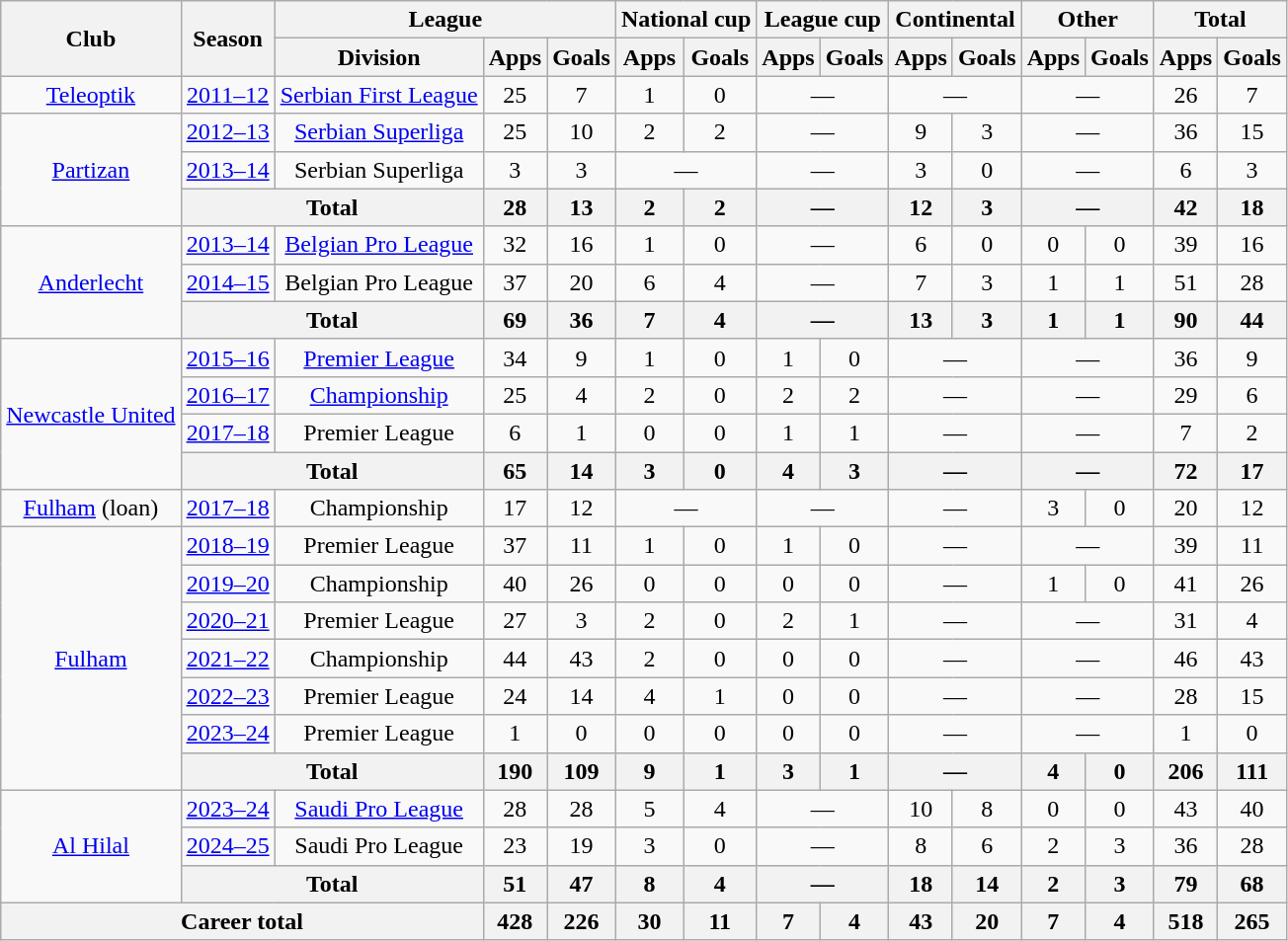<table class=wikitable style=text-align:center>
<tr>
<th rowspan="2">Club</th>
<th rowspan="2">Season</th>
<th colspan="3">League</th>
<th colspan="2">National cup</th>
<th colspan="2">League cup</th>
<th colspan="2">Continental</th>
<th colspan="2">Other</th>
<th colspan="2">Total</th>
</tr>
<tr>
<th>Division</th>
<th>Apps</th>
<th>Goals</th>
<th>Apps</th>
<th>Goals</th>
<th>Apps</th>
<th>Goals</th>
<th>Apps</th>
<th>Goals</th>
<th>Apps</th>
<th>Goals</th>
<th>Apps</th>
<th>Goals</th>
</tr>
<tr>
<td><a href='#'>Teleoptik</a></td>
<td><a href='#'>2011–12</a></td>
<td><a href='#'>Serbian First League</a></td>
<td>25</td>
<td>7</td>
<td>1</td>
<td>0</td>
<td colspan="2">—</td>
<td colspan="2">—</td>
<td colspan="2">—</td>
<td>26</td>
<td>7</td>
</tr>
<tr>
<td rowspan="3"><a href='#'>Partizan</a></td>
<td><a href='#'>2012–13</a></td>
<td><a href='#'>Serbian Superliga</a></td>
<td>25</td>
<td>10</td>
<td>2</td>
<td>2</td>
<td colspan="2">—</td>
<td>9</td>
<td>3</td>
<td colspan="2">—</td>
<td>36</td>
<td>15</td>
</tr>
<tr>
<td><a href='#'>2013–14</a></td>
<td>Serbian Superliga</td>
<td>3</td>
<td>3</td>
<td colspan="2">—</td>
<td colspan="2">—</td>
<td>3</td>
<td>0</td>
<td colspan="2">—</td>
<td>6</td>
<td>3</td>
</tr>
<tr>
<th colspan="2">Total</th>
<th>28</th>
<th>13</th>
<th>2</th>
<th>2</th>
<th colspan="2">—</th>
<th>12</th>
<th>3</th>
<th colspan="2">—</th>
<th>42</th>
<th>18</th>
</tr>
<tr>
<td rowspan="3"><a href='#'>Anderlecht</a></td>
<td><a href='#'>2013–14</a></td>
<td><a href='#'>Belgian Pro League</a></td>
<td>32</td>
<td>16</td>
<td>1</td>
<td>0</td>
<td colspan="2">—</td>
<td>6</td>
<td>0</td>
<td>0</td>
<td>0</td>
<td>39</td>
<td>16</td>
</tr>
<tr>
<td><a href='#'>2014–15</a></td>
<td>Belgian Pro League</td>
<td>37</td>
<td>20</td>
<td>6</td>
<td>4</td>
<td colspan="2">—</td>
<td>7</td>
<td>3</td>
<td>1</td>
<td>1</td>
<td>51</td>
<td>28</td>
</tr>
<tr>
<th colspan="2">Total</th>
<th>69</th>
<th>36</th>
<th>7</th>
<th>4</th>
<th colspan="2">—</th>
<th>13</th>
<th>3</th>
<th>1</th>
<th>1</th>
<th>90</th>
<th>44</th>
</tr>
<tr>
<td rowspan="4"><a href='#'>Newcastle United</a></td>
<td><a href='#'>2015–16</a></td>
<td><a href='#'>Premier League</a></td>
<td>34</td>
<td>9</td>
<td>1</td>
<td>0</td>
<td>1</td>
<td>0</td>
<td colspan="2">—</td>
<td colspan="2">—</td>
<td>36</td>
<td>9</td>
</tr>
<tr>
<td><a href='#'>2016–17</a></td>
<td><a href='#'>Championship</a></td>
<td>25</td>
<td>4</td>
<td>2</td>
<td>0</td>
<td>2</td>
<td>2</td>
<td colspan="2">—</td>
<td colspan="2">—</td>
<td>29</td>
<td>6</td>
</tr>
<tr>
<td><a href='#'>2017–18</a></td>
<td>Premier League</td>
<td>6</td>
<td>1</td>
<td>0</td>
<td>0</td>
<td>1</td>
<td>1</td>
<td colspan="2">—</td>
<td colspan="2">—</td>
<td>7</td>
<td>2</td>
</tr>
<tr>
<th colspan="2">Total</th>
<th>65</th>
<th>14</th>
<th>3</th>
<th>0</th>
<th>4</th>
<th>3</th>
<th colspan="2">—</th>
<th colspan="2">—</th>
<th>72</th>
<th>17</th>
</tr>
<tr>
<td><a href='#'>Fulham</a> (loan)</td>
<td><a href='#'>2017–18</a></td>
<td>Championship</td>
<td>17</td>
<td>12</td>
<td colspan="2">—</td>
<td colspan="2">—</td>
<td colspan="2">—</td>
<td>3</td>
<td>0</td>
<td>20</td>
<td>12</td>
</tr>
<tr>
<td rowspan="7"><a href='#'>Fulham</a></td>
<td><a href='#'>2018–19</a></td>
<td>Premier League</td>
<td>37</td>
<td>11</td>
<td>1</td>
<td>0</td>
<td>1</td>
<td>0</td>
<td colspan="2">—</td>
<td colspan="2">—</td>
<td>39</td>
<td>11</td>
</tr>
<tr>
<td><a href='#'>2019–20</a></td>
<td>Championship</td>
<td>40</td>
<td>26</td>
<td>0</td>
<td>0</td>
<td>0</td>
<td>0</td>
<td colspan="2">—</td>
<td>1</td>
<td>0</td>
<td>41</td>
<td>26</td>
</tr>
<tr>
<td><a href='#'>2020–21</a></td>
<td>Premier League</td>
<td>27</td>
<td>3</td>
<td>2</td>
<td>0</td>
<td>2</td>
<td>1</td>
<td colspan="2">—</td>
<td colspan="2">—</td>
<td>31</td>
<td>4</td>
</tr>
<tr>
<td><a href='#'>2021–22</a></td>
<td>Championship</td>
<td>44</td>
<td>43</td>
<td>2</td>
<td>0</td>
<td>0</td>
<td>0</td>
<td colspan="2">—</td>
<td colspan="2">—</td>
<td>46</td>
<td>43</td>
</tr>
<tr>
<td><a href='#'>2022–23</a></td>
<td>Premier League</td>
<td>24</td>
<td>14</td>
<td>4</td>
<td>1</td>
<td>0</td>
<td>0</td>
<td colspan="2">—</td>
<td colspan="2">—</td>
<td>28</td>
<td>15</td>
</tr>
<tr>
<td><a href='#'>2023–24</a></td>
<td>Premier League</td>
<td>1</td>
<td>0</td>
<td>0</td>
<td>0</td>
<td>0</td>
<td>0</td>
<td colspan="2">—</td>
<td colspan="2">—</td>
<td>1</td>
<td>0</td>
</tr>
<tr>
<th colspan="2">Total</th>
<th>190</th>
<th>109</th>
<th>9</th>
<th>1</th>
<th>3</th>
<th>1</th>
<th colspan="2">—</th>
<th>4</th>
<th>0</th>
<th>206</th>
<th>111</th>
</tr>
<tr>
<td rowspan="3"><a href='#'>Al Hilal</a></td>
<td><a href='#'>2023–24</a></td>
<td><a href='#'>Saudi Pro League</a></td>
<td>28</td>
<td>28</td>
<td>5</td>
<td>4</td>
<td colspan="2">—</td>
<td>10</td>
<td>8</td>
<td>0</td>
<td>0</td>
<td>43</td>
<td>40</td>
</tr>
<tr>
<td><a href='#'>2024–25</a></td>
<td>Saudi Pro League</td>
<td>23</td>
<td>19</td>
<td>3</td>
<td>0</td>
<td colspan="2">—</td>
<td>8</td>
<td>6</td>
<td>2</td>
<td>3</td>
<td>36</td>
<td>28</td>
</tr>
<tr>
<th colspan="2">Total</th>
<th>51</th>
<th>47</th>
<th>8</th>
<th>4</th>
<th colspan="2">—</th>
<th>18</th>
<th>14</th>
<th>2</th>
<th>3</th>
<th>79</th>
<th>68</th>
</tr>
<tr>
<th colspan="3">Career total</th>
<th>428</th>
<th>226</th>
<th>30</th>
<th>11</th>
<th>7</th>
<th>4</th>
<th>43</th>
<th>20</th>
<th>7</th>
<th>4</th>
<th>518</th>
<th>265</th>
</tr>
</table>
